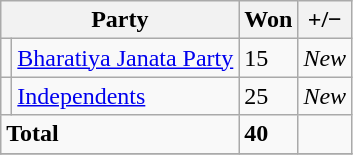<table class="sortable wikitable">
<tr>
<th colspan="2">Party</th>
<th>Won</th>
<th><strong>+/−</strong></th>
</tr>
<tr>
<td></td>
<td><a href='#'>Bharatiya Janata Party</a></td>
<td>15</td>
<td><em>New</em></td>
</tr>
<tr>
<td></td>
<td><a href='#'>Independents</a></td>
<td>25</td>
<td><em>New</em></td>
</tr>
<tr>
<td colspan="2"><strong>Total</strong></td>
<td><strong>40</strong></td>
<td></td>
</tr>
<tr>
</tr>
</table>
